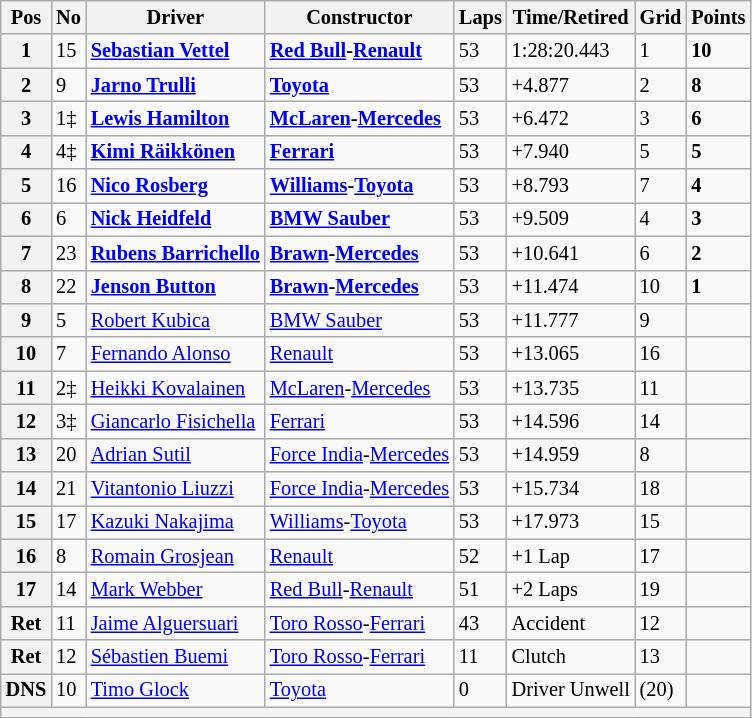<table class="wikitable" style="font-size: 85%">
<tr>
<th>Pos</th>
<th>No</th>
<th>Driver</th>
<th>Constructor</th>
<th>Laps</th>
<th>Time/Retired</th>
<th>Grid</th>
<th>Points</th>
</tr>
<tr>
<th>1</th>
<td>15</td>
<td><strong> <a href='#'>Sebastian Vettel</a></strong></td>
<td><strong><a href='#'>Red Bull</a>-<a href='#'>Renault</a></strong></td>
<td>53</td>
<td>1:28:20.443</td>
<td>1</td>
<td><strong>10</strong></td>
</tr>
<tr>
<th>2</th>
<td>9</td>
<td><strong> <a href='#'>Jarno Trulli</a></strong></td>
<td><strong><a href='#'>Toyota</a></strong></td>
<td>53</td>
<td>+4.877</td>
<td>2</td>
<td><strong>8</strong></td>
</tr>
<tr>
<th>3</th>
<td>1‡</td>
<td><strong> <a href='#'>Lewis Hamilton</a></strong></td>
<td><strong><a href='#'>McLaren</a>-<a href='#'>Mercedes</a></strong></td>
<td>53</td>
<td>+6.472</td>
<td>3</td>
<td><strong>6</strong></td>
</tr>
<tr>
<th>4</th>
<td>4‡</td>
<td><strong> <a href='#'>Kimi Räikkönen</a></strong></td>
<td><strong><a href='#'>Ferrari</a></strong></td>
<td>53</td>
<td>+7.940</td>
<td>5</td>
<td><strong>5</strong></td>
</tr>
<tr>
<th>5</th>
<td>16</td>
<td><strong> <a href='#'>Nico Rosberg</a></strong></td>
<td><strong><a href='#'>Williams</a>-<a href='#'>Toyota</a></strong></td>
<td>53</td>
<td>+8.793</td>
<td>7</td>
<td><strong>4</strong></td>
</tr>
<tr>
<th>6</th>
<td>6</td>
<td><strong> <a href='#'>Nick Heidfeld</a></strong></td>
<td><strong><a href='#'>BMW Sauber</a></strong></td>
<td>53</td>
<td>+9.509</td>
<td>4</td>
<td><strong>3</strong></td>
</tr>
<tr>
<th>7</th>
<td>23</td>
<td><strong> <a href='#'>Rubens Barrichello</a></strong></td>
<td><strong><a href='#'>Brawn</a>-<a href='#'>Mercedes</a></strong></td>
<td>53</td>
<td>+10.641</td>
<td>6</td>
<td><strong>2</strong></td>
</tr>
<tr>
<th>8</th>
<td>22</td>
<td><strong> <a href='#'>Jenson Button</a></strong></td>
<td><strong><a href='#'>Brawn</a>-<a href='#'>Mercedes</a></strong></td>
<td>53</td>
<td>+11.474</td>
<td>10</td>
<td><strong>1</strong></td>
</tr>
<tr>
<th>9</th>
<td>5</td>
<td> <a href='#'>Robert Kubica</a></td>
<td><a href='#'>BMW Sauber</a></td>
<td>53</td>
<td>+11.777</td>
<td>9</td>
<td></td>
</tr>
<tr>
<th>10</th>
<td>7</td>
<td> <a href='#'>Fernando Alonso</a></td>
<td><a href='#'>Renault</a></td>
<td>53</td>
<td>+13.065</td>
<td>16</td>
<td></td>
</tr>
<tr>
<th>11</th>
<td>2‡</td>
<td> <a href='#'>Heikki Kovalainen</a></td>
<td><a href='#'>McLaren</a>-<a href='#'>Mercedes</a></td>
<td>53</td>
<td>+13.735</td>
<td>11</td>
<td></td>
</tr>
<tr>
<th>12</th>
<td>3‡</td>
<td> <a href='#'>Giancarlo Fisichella</a></td>
<td><a href='#'>Ferrari</a></td>
<td>53</td>
<td>+14.596</td>
<td>14</td>
<td></td>
</tr>
<tr>
<th>13</th>
<td>20</td>
<td> <a href='#'>Adrian Sutil</a></td>
<td><a href='#'>Force India</a>-<a href='#'>Mercedes</a></td>
<td>53</td>
<td>+14.959</td>
<td>8</td>
<td></td>
</tr>
<tr>
<th>14</th>
<td>21</td>
<td> <a href='#'>Vitantonio Liuzzi</a></td>
<td><a href='#'>Force India</a>-<a href='#'>Mercedes</a></td>
<td>53</td>
<td>+15.734</td>
<td>18</td>
<td></td>
</tr>
<tr>
<th>15</th>
<td>17</td>
<td> <a href='#'>Kazuki Nakajima</a></td>
<td><a href='#'>Williams</a>-<a href='#'>Toyota</a></td>
<td>53</td>
<td>+17.973</td>
<td>15</td>
<td></td>
</tr>
<tr>
<th>16</th>
<td>8</td>
<td> <a href='#'>Romain Grosjean</a></td>
<td><a href='#'>Renault</a></td>
<td>52</td>
<td>+1 Lap</td>
<td>17</td>
<td></td>
</tr>
<tr>
<th>17</th>
<td>14</td>
<td> <a href='#'>Mark Webber</a></td>
<td><a href='#'>Red Bull</a>-<a href='#'>Renault</a></td>
<td>51</td>
<td>+2 Laps</td>
<td>19</td>
<td></td>
</tr>
<tr>
<th>Ret</th>
<td>11</td>
<td> <a href='#'>Jaime Alguersuari</a></td>
<td><a href='#'>Toro Rosso</a>-<a href='#'>Ferrari</a></td>
<td>43</td>
<td>Accident</td>
<td>12</td>
<td></td>
</tr>
<tr>
<th>Ret</th>
<td>12</td>
<td> <a href='#'>Sébastien Buemi</a></td>
<td><a href='#'>Toro Rosso</a>-<a href='#'>Ferrari</a></td>
<td>11</td>
<td>Clutch</td>
<td>13</td>
<td></td>
</tr>
<tr>
<th>DNS</th>
<td>10</td>
<td> <a href='#'>Timo Glock</a></td>
<td><a href='#'>Toyota</a></td>
<td>0</td>
<td>Driver Unwell</td>
<td>(20)</td>
<td></td>
</tr>
<tr>
<th colspan="8"></th>
</tr>
</table>
